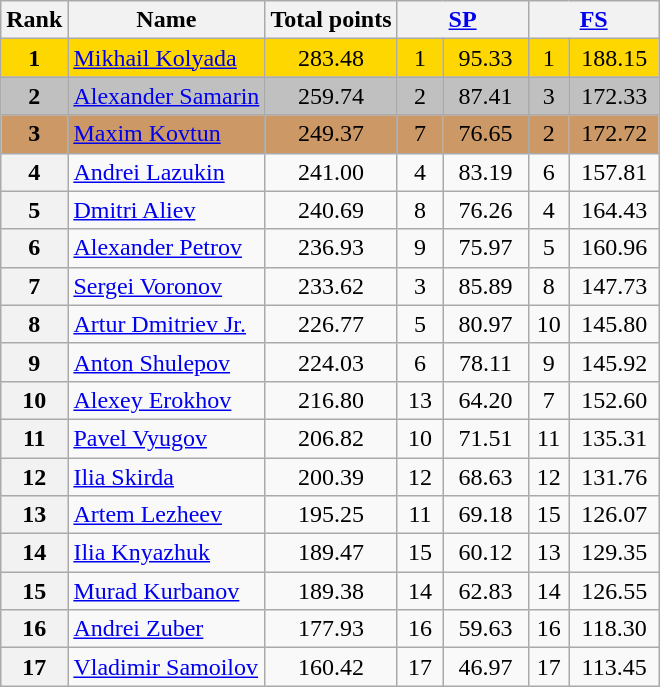<table class="wikitable sortable">
<tr>
<th>Rank</th>
<th>Name</th>
<th>Total points</th>
<th colspan="2" width="80px"><a href='#'>SP</a></th>
<th colspan="2" width="80px"><a href='#'>FS</a></th>
</tr>
<tr bgcolor="gold">
<td align="center"><strong>1</strong></td>
<td><a href='#'>Mikhail Kolyada</a></td>
<td align="center">283.48</td>
<td align="center">1</td>
<td align="center">95.33</td>
<td align="center">1</td>
<td align="center">188.15</td>
</tr>
<tr bgcolor="silver">
<td align="center"><strong>2</strong></td>
<td><a href='#'>Alexander Samarin</a></td>
<td align="center">259.74</td>
<td align="center">2</td>
<td align="center">87.41</td>
<td align="center">3</td>
<td align="center">172.33</td>
</tr>
<tr bgcolor="cc9966">
<td align="center"><strong>3</strong></td>
<td><a href='#'>Maxim Kovtun</a></td>
<td align="center">249.37</td>
<td align="center">7</td>
<td align="center">76.65</td>
<td align="center">2</td>
<td align="center">172.72</td>
</tr>
<tr>
<th>4</th>
<td><a href='#'>Andrei Lazukin</a></td>
<td align="center">241.00</td>
<td align="center">4</td>
<td align="center">83.19</td>
<td align="center">6</td>
<td align="center">157.81</td>
</tr>
<tr>
<th>5</th>
<td><a href='#'>Dmitri Aliev</a></td>
<td align="center">240.69</td>
<td align="center">8</td>
<td align="center">76.26</td>
<td align="center">4</td>
<td align="center">164.43</td>
</tr>
<tr>
<th>6</th>
<td><a href='#'>Alexander Petrov</a></td>
<td align="center">236.93</td>
<td align="center">9</td>
<td align="center">75.97</td>
<td align="center">5</td>
<td align="center">160.96</td>
</tr>
<tr>
<th>7</th>
<td><a href='#'>Sergei Voronov</a></td>
<td align="center">233.62</td>
<td align="center">3</td>
<td align="center">85.89</td>
<td align="center">8</td>
<td align="center">147.73</td>
</tr>
<tr>
<th>8</th>
<td><a href='#'>Artur Dmitriev Jr.</a></td>
<td align="center">226.77</td>
<td align="center">5</td>
<td align="center">80.97</td>
<td align="center">10</td>
<td align="center">145.80</td>
</tr>
<tr>
<th>9</th>
<td><a href='#'>Anton Shulepov</a></td>
<td align="center">224.03</td>
<td align="center">6</td>
<td align="center">78.11</td>
<td align="center">9</td>
<td align="center">145.92</td>
</tr>
<tr>
<th>10</th>
<td><a href='#'>Alexey Erokhov</a></td>
<td align="center">216.80</td>
<td align="center">13</td>
<td align="center">64.20</td>
<td align="center">7</td>
<td align="center">152.60</td>
</tr>
<tr>
<th>11</th>
<td><a href='#'>Pavel Vyugov</a></td>
<td align="center">206.82</td>
<td align="center">10</td>
<td align="center">71.51</td>
<td align="center">11</td>
<td align="center">135.31</td>
</tr>
<tr>
<th>12</th>
<td><a href='#'>Ilia Skirda</a></td>
<td align="center">200.39</td>
<td align="center">12</td>
<td align="center">68.63</td>
<td align="center">12</td>
<td align="center">131.76</td>
</tr>
<tr>
<th>13</th>
<td><a href='#'>Artem Lezheev</a></td>
<td align="center">195.25</td>
<td align="center">11</td>
<td align="center">69.18</td>
<td align="center">15</td>
<td align="center">126.07</td>
</tr>
<tr>
<th>14</th>
<td><a href='#'>Ilia Knyazhuk</a></td>
<td align="center">189.47</td>
<td align="center">15</td>
<td align="center">60.12</td>
<td align="center">13</td>
<td align="center">129.35</td>
</tr>
<tr>
<th>15</th>
<td><a href='#'>Murad Kurbanov</a></td>
<td align="center">189.38</td>
<td align="center">14</td>
<td align="center">62.83</td>
<td align="center">14</td>
<td align="center">126.55</td>
</tr>
<tr>
<th>16</th>
<td><a href='#'>Andrei Zuber</a></td>
<td align="center">177.93</td>
<td align="center">16</td>
<td align="center">59.63</td>
<td align="center">16</td>
<td align="center">118.30</td>
</tr>
<tr>
<th>17</th>
<td><a href='#'>Vladimir Samoilov</a></td>
<td align="center">160.42</td>
<td align="center">17</td>
<td align="center">46.97</td>
<td align="center">17</td>
<td align="center">113.45</td>
</tr>
</table>
